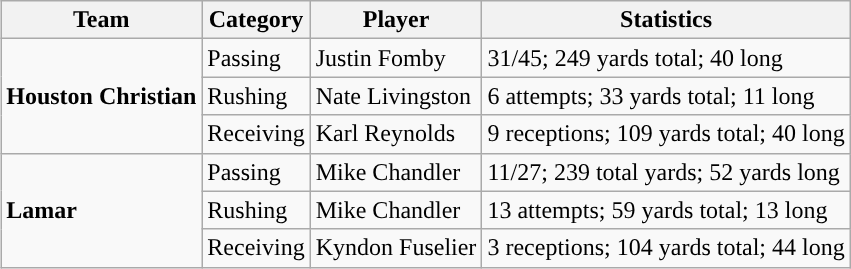<table class="wikitable" style="float: right;">
<tr>
<th>Team</th>
<th>Category</th>
<th>Player</th>
<th>Statistics</th>
</tr>
<tr>
<td rowspan=3><strong>Houston Christian</strong></td>
<td>Passing</td>
<td>Justin Fomby</td>
<td>31/45; 249 yards total; 40 long</td>
</tr>
<tr>
<td>Rushing</td>
<td>Nate Livingston</td>
<td>6 attempts; 33 yards total; 11 long</td>
</tr>
<tr>
<td>Receiving</td>
<td>Karl Reynolds</td>
<td>9 receptions; 109 yards total; 40 long</td>
</tr>
<tr>
<td rowspan=3><strong>Lamar</strong></td>
<td>Passing</td>
<td>Mike Chandler</td>
<td>11/27; 239 total yards; 52 yards long</td>
</tr>
<tr>
<td>Rushing</td>
<td>Mike Chandler</td>
<td>13 attempts; 59 yards total; 13 long</td>
</tr>
<tr>
<td>Receiving</td>
<td>Kyndon Fuselier</td>
<td>3 receptions; 104 yards total; 44 long</td>
</tr>
</table>
